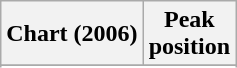<table class="wikitable sortable plainrowheaders">
<tr>
<th>Chart (2006)</th>
<th>Peak<br>position</th>
</tr>
<tr>
</tr>
<tr>
</tr>
<tr>
</tr>
<tr>
</tr>
<tr>
</tr>
<tr>
</tr>
<tr>
</tr>
</table>
